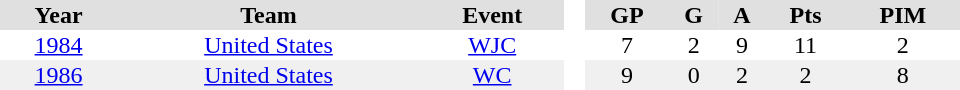<table border="0" cellpadding="1" cellspacing="0" style="text-align:center; width:40em">
<tr ALIGN="center" bgcolor="#e0e0e0">
<th>Year</th>
<th>Team</th>
<th>Event</th>
<th rowspan="99" bgcolor="#ffffff"> </th>
<th>GP</th>
<th>G</th>
<th>A</th>
<th>Pts</th>
<th>PIM</th>
</tr>
<tr>
<td><a href='#'>1984</a></td>
<td><a href='#'>United States</a></td>
<td><a href='#'>WJC</a></td>
<td>7</td>
<td>2</td>
<td>9</td>
<td>11</td>
<td>2</td>
</tr>
<tr bgcolor="#f0f0f0">
<td><a href='#'>1986</a></td>
<td><a href='#'>United States</a></td>
<td><a href='#'>WC</a></td>
<td>9</td>
<td>0</td>
<td>2</td>
<td>2</td>
<td>8</td>
</tr>
</table>
